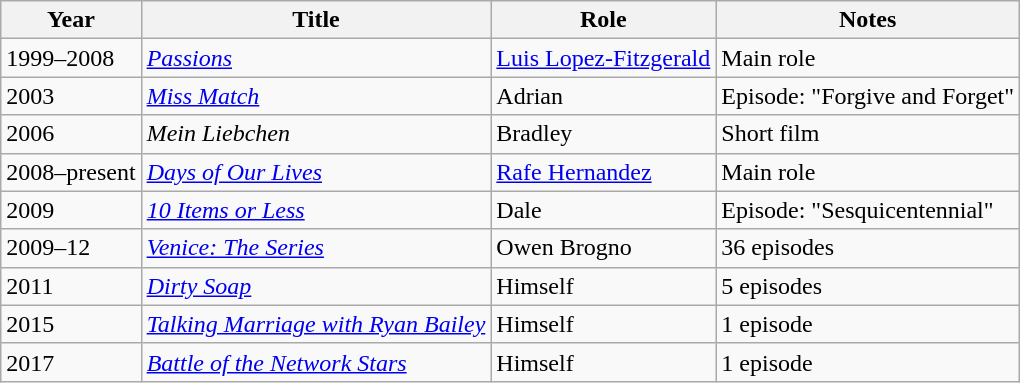<table class="wikitable sortable">
<tr>
<th>Year</th>
<th>Title</th>
<th>Role</th>
<th class="unsortable">Notes</th>
</tr>
<tr>
<td>1999–2008</td>
<td><em><a href='#'>Passions</a></em></td>
<td><a href='#'>Luis Lopez-Fitzgerald</a></td>
<td>Main role</td>
</tr>
<tr>
<td>2003</td>
<td><em><a href='#'>Miss Match</a></em></td>
<td>Adrian</td>
<td>Episode: "Forgive and Forget"</td>
</tr>
<tr>
<td>2006</td>
<td><em>Mein Liebchen</em></td>
<td>Bradley</td>
<td>Short film</td>
</tr>
<tr>
<td>2008–present</td>
<td><em><a href='#'>Days of Our Lives</a></em></td>
<td><a href='#'>Rafe Hernandez</a></td>
<td>Main role</td>
</tr>
<tr>
<td>2009</td>
<td><em><a href='#'>10 Items or Less</a></em></td>
<td>Dale</td>
<td>Episode: "Sesquicentennial"</td>
</tr>
<tr>
<td>2009–12</td>
<td><em><a href='#'>Venice: The Series</a></em></td>
<td>Owen Brogno</td>
<td>36 episodes</td>
</tr>
<tr>
<td>2011</td>
<td><em><a href='#'>Dirty Soap</a></em></td>
<td>Himself</td>
<td>5 episodes</td>
</tr>
<tr>
<td>2015</td>
<td><em><a href='#'>Talking Marriage with Ryan Bailey</a></em></td>
<td>Himself</td>
<td>1 episode</td>
</tr>
<tr>
<td>2017</td>
<td><em><a href='#'>Battle of the Network Stars</a></em></td>
<td>Himself</td>
<td>1 episode</td>
</tr>
</table>
